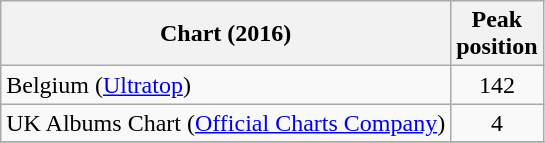<table class="wikitable">
<tr>
<th>Chart (2016)</th>
<th>Peak<br>position</th>
</tr>
<tr>
<td>Belgium (<a href='#'>Ultratop</a>) </td>
<td align="center">142</td>
</tr>
<tr>
<td>UK Albums Chart (<a href='#'>Official Charts Company</a>)</td>
<td style="text-align:center;">4</td>
</tr>
<tr>
</tr>
</table>
